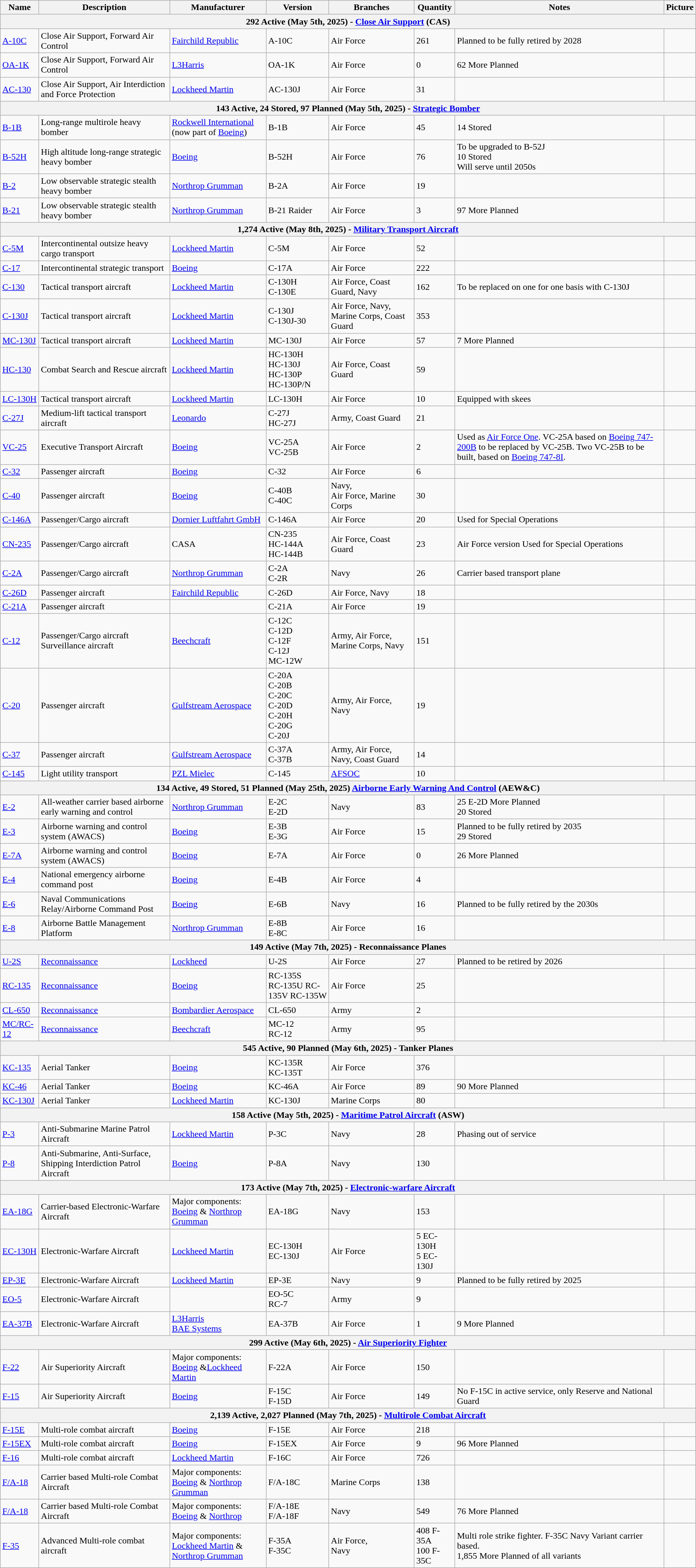<table class="wikitable">
<tr>
<th>Name</th>
<th>Description</th>
<th>Manufacturer</th>
<th>Version</th>
<th>Branches</th>
<th>Quantity</th>
<th>Notes</th>
<th>Picture</th>
</tr>
<tr>
<th colspan="8">292 Active (May 5th, 2025) - <a href='#'>Close Air Support</a> (CAS)</th>
</tr>
<tr>
<td><a href='#'>A-10C</a></td>
<td>Close Air Support, Forward Air Control</td>
<td><a href='#'>Fairchild Republic</a></td>
<td>A-10C</td>
<td>Air Force</td>
<td>261</td>
<td>Planned to be fully retired by 2028</td>
<td></td>
</tr>
<tr>
<td><a href='#'>OA-1K</a></td>
<td>Close Air Support, Forward Air Control</td>
<td><a href='#'>L3Harris</a></td>
<td>OA-1K</td>
<td>Air Force</td>
<td>0</td>
<td>62 More Planned</td>
<td></td>
</tr>
<tr>
<td><a href='#'>AC-130</a></td>
<td>Close Air Support, Air Interdiction and Force Protection</td>
<td><a href='#'>Lockheed Martin</a></td>
<td>AC-130J</td>
<td>Air Force</td>
<td>31</td>
<td></td>
<td></td>
</tr>
<tr>
<th colspan="8">143 Active, 24 Stored, 97 Planned (May 5th, 2025) - <a href='#'>Strategic Bomber</a></th>
</tr>
<tr>
<td><a href='#'>B-1B</a></td>
<td>Long-range multirole heavy bomber</td>
<td><a href='#'>Rockwell International</a> (now part of <a href='#'>Boeing</a>)</td>
<td>B-1B</td>
<td>Air Force</td>
<td>45</td>
<td>14 Stored</td>
<td></td>
</tr>
<tr>
<td><a href='#'>B-52H</a></td>
<td>High altitude long-range strategic heavy bomber</td>
<td><a href='#'>Boeing</a></td>
<td>B-52H</td>
<td>Air Force</td>
<td>76</td>
<td>To be upgraded to B-52J<br>10 Stored<br>Will serve until 2050s</td>
<td></td>
</tr>
<tr>
<td><a href='#'>B-2</a></td>
<td>Low observable strategic stealth heavy bomber</td>
<td><a href='#'>Northrop Grumman</a></td>
<td>B-2A</td>
<td>Air Force</td>
<td>19</td>
<td></td>
<td></td>
</tr>
<tr>
<td><a href='#'>B-21</a></td>
<td>Low observable strategic stealth heavy bomber</td>
<td><a href='#'>Northrop Grumman</a></td>
<td>B-21 Raider</td>
<td>Air Force</td>
<td>3</td>
<td>97 More Planned</td>
<td></td>
</tr>
<tr>
<th colspan="8">1,274 Active (May 8th, 2025) - <a href='#'>Military Transport Aircraft</a></th>
</tr>
<tr>
<td><a href='#'> C-5M</a></td>
<td>Intercontinental outsize heavy cargo transport</td>
<td><a href='#'>Lockheed Martin</a></td>
<td>C-5M</td>
<td>Air Force</td>
<td>52</td>
<td></td>
<td></td>
</tr>
<tr>
<td><a href='#'> C-17</a></td>
<td>Intercontinental strategic transport</td>
<td><a href='#'>Boeing</a></td>
<td>C-17A</td>
<td>Air Force</td>
<td>222</td>
<td></td>
<td></td>
</tr>
<tr>
<td><a href='#'>C-130</a></td>
<td>Tactical transport aircraft</td>
<td><a href='#'>Lockheed Martin</a></td>
<td>C-130H<br>C-130E</td>
<td>Air Force, Coast Guard, Navy</td>
<td>162</td>
<td>To be replaced on one for one basis with C-130J</td>
<td></td>
</tr>
<tr>
<td><a href='#'> C-130J</a></td>
<td>Tactical transport aircraft</td>
<td><a href='#'>Lockheed Martin</a></td>
<td>C-130J<br>C-130J-30</td>
<td>Air Force, Navy, Marine Corps, Coast Guard</td>
<td>353</td>
<td></td>
<td></td>
</tr>
<tr>
<td><a href='#'>MC-130J</a></td>
<td>Tactical transport aircraft</td>
<td><a href='#'>Lockheed Martin</a></td>
<td>MC-130J</td>
<td>Air Force</td>
<td>57</td>
<td>7 More Planned</td>
<td></td>
</tr>
<tr>
<td><a href='#'>HC-130</a></td>
<td>Combat Search and Rescue aircraft</td>
<td><a href='#'>Lockheed Martin</a></td>
<td>HC-130H<br>HC-130J<br>HC-130P<br>HC-130P/N</td>
<td>Air Force, Coast Guard</td>
<td>59</td>
<td></td>
<td></td>
</tr>
<tr>
<td><a href='#'>LC-130H</a></td>
<td>Tactical transport aircraft</td>
<td><a href='#'>Lockheed Martin</a></td>
<td>LC-130H</td>
<td>Air Force</td>
<td>10</td>
<td>Equipped with skees</td>
<td></td>
</tr>
<tr>
<td><a href='#'>C-27J</a></td>
<td>Medium-lift tactical transport aircraft</td>
<td><a href='#'>Leonardo</a></td>
<td>C-27J<br>HC-27J</td>
<td>Army, Coast Guard</td>
<td>21</td>
<td></td>
<td></td>
</tr>
<tr>
<td><a href='#'>VC-25</a></td>
<td>Executive Transport Aircraft</td>
<td><a href='#'>Boeing</a></td>
<td>VC-25A<br>VC-25B</td>
<td>Air Force</td>
<td>2</td>
<td>Used as <a href='#'>Air Force One</a>. VC-25A based on <a href='#'>Boeing 747-200B</a> to be replaced by VC-25B. Two VC-25B to be built, based on <a href='#'>Boeing 747-8I</a>.</td>
<td></td>
</tr>
<tr>
<td><a href='#'>C-32</a></td>
<td>Passenger aircraft</td>
<td><a href='#'>Boeing</a></td>
<td>C-32</td>
<td>Air Force</td>
<td>6</td>
<td></td>
<td></td>
</tr>
<tr>
<td><a href='#'>C-40</a></td>
<td>Passenger aircraft</td>
<td><a href='#'>Boeing</a></td>
<td>C-40B<br>C-40C</td>
<td>Navy,<br>Air Force, Marine Corps</td>
<td>30</td>
<td></td>
<td></td>
</tr>
<tr>
<td><a href='#'>C-146A</a></td>
<td>Passenger/Cargo aircraft</td>
<td><a href='#'>Dornier Luftfahrt GmbH</a></td>
<td>C-146A</td>
<td>Air Force</td>
<td>20</td>
<td>Used for Special Operations</td>
<td></td>
</tr>
<tr>
<td><a href='#'>CN-235</a></td>
<td>Passenger/Cargo aircraft</td>
<td>CASA</td>
<td>CN-235<br>HC-144A<br>HC-144B</td>
<td>Air Force, Coast Guard</td>
<td>23</td>
<td>Air Force version Used for Special Operations</td>
<td></td>
</tr>
<tr>
<td><a href='#'>C-2A</a></td>
<td>Passenger/Cargo aircraft</td>
<td><a href='#'>Northrop Grumman</a></td>
<td>C-2A<br>C-2R</td>
<td>Navy</td>
<td>26</td>
<td>Carrier based transport plane</td>
<td></td>
</tr>
<tr>
<td><a href='#'>C-26D</a></td>
<td>Passenger aircraft</td>
<td><a href='#'>Fairchild Republic</a></td>
<td>C-26D</td>
<td>Air Force, Navy</td>
<td>18</td>
<td></td>
<td></td>
</tr>
<tr>
<td><a href='#'>C-21A</a></td>
<td>Passenger aircraft</td>
<td></td>
<td>C-21A</td>
<td>Air Force</td>
<td>19</td>
<td></td>
<td></td>
</tr>
<tr>
<td><a href='#'>C-12</a></td>
<td>Passenger/Cargo aircraft<br>Surveillance aircraft</td>
<td><a href='#'>Beechcraft</a></td>
<td>C-12C<br>C-12D<br>C-12F<br>C-12J<br>MC-12W</td>
<td>Army, Air Force, Marine Corps, Navy</td>
<td>151</td>
<td></td>
<td></td>
</tr>
<tr>
<td><a href='#'>C-20</a></td>
<td>Passenger aircraft</td>
<td><a href='#'>Gulfstream Aerospace</a></td>
<td>C-20A<br>C-20B<br>C-20C<br>C-20D<br>C-20H<br>C-20G<br>C-20J</td>
<td>Army, Air Force, Navy</td>
<td>19</td>
<td></td>
<td></td>
</tr>
<tr>
<td><a href='#'>C-37</a></td>
<td>Passenger aircraft</td>
<td><a href='#'>Gulfstream Aerospace</a></td>
<td>C-37A<br>C-37B</td>
<td>Army, Air Force, Navy, Coast Guard</td>
<td>14</td>
<td></td>
<td></td>
</tr>
<tr>
<td><a href='#'>C-145</a></td>
<td>Light utility transport</td>
<td><a href='#'>PZL Mielec</a></td>
<td>C-145</td>
<td><a href='#'>AFSOC</a></td>
<td>10</td>
<td></td>
<td></td>
</tr>
<tr>
<th colspan="8">134 Active, 49 Stored, 51 Planned (May 25th, 2025) <a href='#'>Airborne Early Warning And Control</a> (AEW&C)</th>
</tr>
<tr>
<td><a href='#'> E-2</a></td>
<td>All-weather carrier based airborne early warning and control</td>
<td><a href='#'>Northrop Grumman</a></td>
<td>E-2C<br>E-2D</td>
<td>Navy</td>
<td>83</td>
<td>25 E-2D More Planned<br>20 Stored</td>
<td></td>
</tr>
<tr>
<td><a href='#'> E-3</a></td>
<td>Airborne warning and control system (AWACS)</td>
<td><a href='#'>Boeing</a></td>
<td>E-3B<br>E-3G</td>
<td>Air Force</td>
<td>15</td>
<td>Planned to be fully retired by 2035<br>29 Stored</td>
<td></td>
</tr>
<tr>
<td><a href='#'>E-7A</a></td>
<td>Airborne warning and control system (AWACS)</td>
<td><a href='#'>Boeing</a></td>
<td>E-7A</td>
<td>Air Force</td>
<td>0</td>
<td>26 More Planned</td>
<td></td>
</tr>
<tr>
<td><a href='#'> E-4</a></td>
<td>National emergency airborne command post</td>
<td><a href='#'>Boeing</a></td>
<td>E-4B</td>
<td>Air Force</td>
<td>4</td>
<td></td>
<td></td>
</tr>
<tr>
<td><a href='#'> E-6</a></td>
<td>Naval Communications Relay/Airborne Command Post</td>
<td><a href='#'>Boeing</a></td>
<td>E-6B</td>
<td>Navy</td>
<td>16</td>
<td>Planned to be fully retired by the 2030s</td>
<td></td>
</tr>
<tr>
<td><a href='#'> E-8</a></td>
<td>Airborne Battle Management Platform</td>
<td><a href='#'>Northrop Grumman</a></td>
<td>E-8B<br>E-8C</td>
<td>Air Force</td>
<td>16</td>
<td></td>
<td></td>
</tr>
<tr>
<th colspan="8">149 Active (May 7th, 2025) - Reconnaissance Planes</th>
</tr>
<tr>
<td><a href='#'>U-2S</a></td>
<td><a href='#'>Reconnaissance</a></td>
<td><a href='#'>Lockheed</a></td>
<td>U-2S</td>
<td>Air Force</td>
<td>27</td>
<td>Planned to be retired by 2026</td>
<td></td>
</tr>
<tr>
<td><a href='#'>RC-135</a></td>
<td><a href='#'>Reconnaissance</a></td>
<td><a href='#'>Boeing</a></td>
<td>RC-135S<br>RC-135U RC-135V RC-135W</td>
<td>Air Force</td>
<td>25</td>
<td></td>
<td></td>
</tr>
<tr>
<td><a href='#'>CL-650</a></td>
<td><a href='#'>Reconnaissance</a></td>
<td><a href='#'>Bombardier Aerospace</a></td>
<td>CL-650</td>
<td>Army</td>
<td>2</td>
<td></td>
<td></td>
</tr>
<tr>
<td><a href='#'>MC/RC-12</a></td>
<td><a href='#'>Reconnaissance</a></td>
<td><a href='#'>Beechcraft</a></td>
<td>MC-12<br>RC-12</td>
<td>Army</td>
<td>95</td>
<td></td>
<td></td>
</tr>
<tr>
<th colspan="8">545 Active, 90 Planned (May 6th, 2025) - Tanker Planes</th>
</tr>
<tr>
<td><a href='#'>KC-135</a></td>
<td>Aerial Tanker</td>
<td><a href='#'>Boeing</a></td>
<td>KC-135R<br>KC-135T</td>
<td>Air Force</td>
<td>376</td>
<td></td>
<td></td>
</tr>
<tr>
<td><a href='#'>KC-46</a></td>
<td>Aerial Tanker</td>
<td><a href='#'>Boeing</a></td>
<td>KC-46A</td>
<td>Air Force</td>
<td>89</td>
<td>90 More Planned</td>
<td></td>
</tr>
<tr>
<td><a href='#'>KC-130J</a></td>
<td>Aerial Tanker</td>
<td><a href='#'>Lockheed Martin</a></td>
<td>KC-130J</td>
<td>Marine Corps</td>
<td>80</td>
<td></td>
<td></td>
</tr>
<tr>
<th colspan="8">158 Active (May 5th, 2025) - <a href='#'>Maritime Patrol Aircraft</a> (ASW)</th>
</tr>
<tr>
<td><a href='#'>P-3</a></td>
<td>Anti-Submarine Marine Patrol Aircraft</td>
<td><a href='#'>Lockheed Martin</a></td>
<td>P-3C</td>
<td>Navy</td>
<td>28</td>
<td>Phasing out of service</td>
<td></td>
</tr>
<tr>
<td><a href='#'>P-8</a></td>
<td>Anti-Submarine, Anti-Surface, Shipping Interdiction Patrol Aircraft</td>
<td><a href='#'>Boeing</a></td>
<td>P-8A</td>
<td>Navy</td>
<td>130</td>
<td></td>
<td></td>
</tr>
<tr>
<th colspan="8">173 Active (May 7th, 2025) - <a href='#'>Electronic-warfare Aircraft</a></th>
</tr>
<tr>
<td><a href='#'> EA-18G</a></td>
<td>Carrier-based Electronic-Warfare Aircraft</td>
<td>Major components:<br><a href='#'>Boeing</a> & <a href='#'>Northrop Grumman</a></td>
<td>EA-18G</td>
<td>Navy</td>
<td>153</td>
<td></td>
<td></td>
</tr>
<tr>
<td><a href='#'>EC-130H</a></td>
<td>Electronic-Warfare Aircraft</td>
<td><a href='#'>Lockheed Martin</a></td>
<td>EC-130H<br>EC-130J</td>
<td>Air Force</td>
<td>5 EC-130H<br>5 EC-130J</td>
<td></td>
<td></td>
</tr>
<tr>
<td><a href='#'>EP-3E</a></td>
<td>Electronic-Warfare Aircraft</td>
<td><a href='#'>Lockheed Martin</a></td>
<td>EP-3E</td>
<td>Navy</td>
<td>9</td>
<td>Planned to be fully retired by 2025</td>
<td></td>
</tr>
<tr>
<td><a href='#'>EO-5</a></td>
<td>Electronic-Warfare Aircraft</td>
<td></td>
<td>EO-5C<br>RC-7</td>
<td>Army</td>
<td>9</td>
<td></td>
<td></td>
</tr>
<tr>
<td><a href='#'>EA-37B</a></td>
<td>Electronic-Warfare Aircraft</td>
<td><a href='#'>L3Harris</a><br><a href='#'>BAE Systems</a></td>
<td>EA-37B</td>
<td>Air Force</td>
<td>1</td>
<td>9 More Planned</td>
<td></td>
</tr>
<tr>
<th colspan="8">299 Active (May 6th, 2025) - <a href='#'>Air Superiority Fighter</a></th>
</tr>
<tr>
<td><a href='#'>F-22</a></td>
<td>Air Superiority Aircraft</td>
<td>Major components:<br><a href='#'>Boeing</a> &<a href='#'>Lockheed Martin</a></td>
<td>F-22A</td>
<td>Air Force</td>
<td>150</td>
<td></td>
<td></td>
</tr>
<tr>
<td><a href='#'> F-15</a></td>
<td>Air Superiority Aircraft</td>
<td><a href='#'>Boeing</a></td>
<td>F-15C<br>F-15D</td>
<td>Air Force</td>
<td>149</td>
<td>No F-15C in active service, only Reserve and National Guard</td>
<td></td>
</tr>
<tr>
<th colspan="8">2,139 Active, 2,027 Planned (May 7th, 2025) - <a href='#'>Multirole Combat Aircraft</a></th>
</tr>
<tr>
<td><a href='#'>F-15E</a></td>
<td>Multi-role combat aircraft</td>
<td><a href='#'>Boeing</a></td>
<td>F-15E</td>
<td>Air Force</td>
<td>218</td>
<td></td>
<td></td>
</tr>
<tr>
<td><a href='#'>F-15EX</a></td>
<td>Multi-role combat aircraft</td>
<td><a href='#'>Boeing</a></td>
<td>F-15EX</td>
<td>Air Force</td>
<td>9</td>
<td>96 More Planned</td>
<td></td>
</tr>
<tr>
<td><a href='#'>F-16</a></td>
<td>Multi-role combat aircraft</td>
<td><a href='#'>Lockheed Martin</a></td>
<td>F-16C</td>
<td>Air Force</td>
<td>726</td>
<td></td>
<td></td>
</tr>
<tr>
<td><a href='#'>F/A-18</a></td>
<td>Carrier based Multi-role Combat Aircraft</td>
<td>Major components:<br><a href='#'>Boeing</a> & <a href='#'>Northrop Grumman</a></td>
<td>F/A-18C</td>
<td>Marine Corps</td>
<td>138</td>
<td></td>
<td></td>
</tr>
<tr>
<td><a href='#'>F/A-18</a></td>
<td>Carrier based Multi-role Combat Aircraft</td>
<td>Major components:<br><a href='#'>Boeing</a> & <a href='#'>Northrop</a></td>
<td>F/A-18E<br>F/A-18F</td>
<td>Navy</td>
<td>549</td>
<td>76 More Planned</td>
<td></td>
</tr>
<tr>
<td><a href='#'>F-35</a></td>
<td>Advanced Multi-role combat aircraft</td>
<td>Major components:<br><a href='#'>Lockheed Martin</a> & <a href='#'>Northrop Grumman</a></td>
<td>F-35A<br>F-35C</td>
<td>Air Force,<br>Navy</td>
<td>408 F-35A<br>100 F-35C</td>
<td>Multi role strike fighter. F-35C Navy Variant carrier based.<br>1,855 More Planned of all variants</td>
<td></td>
</tr>
</table>
